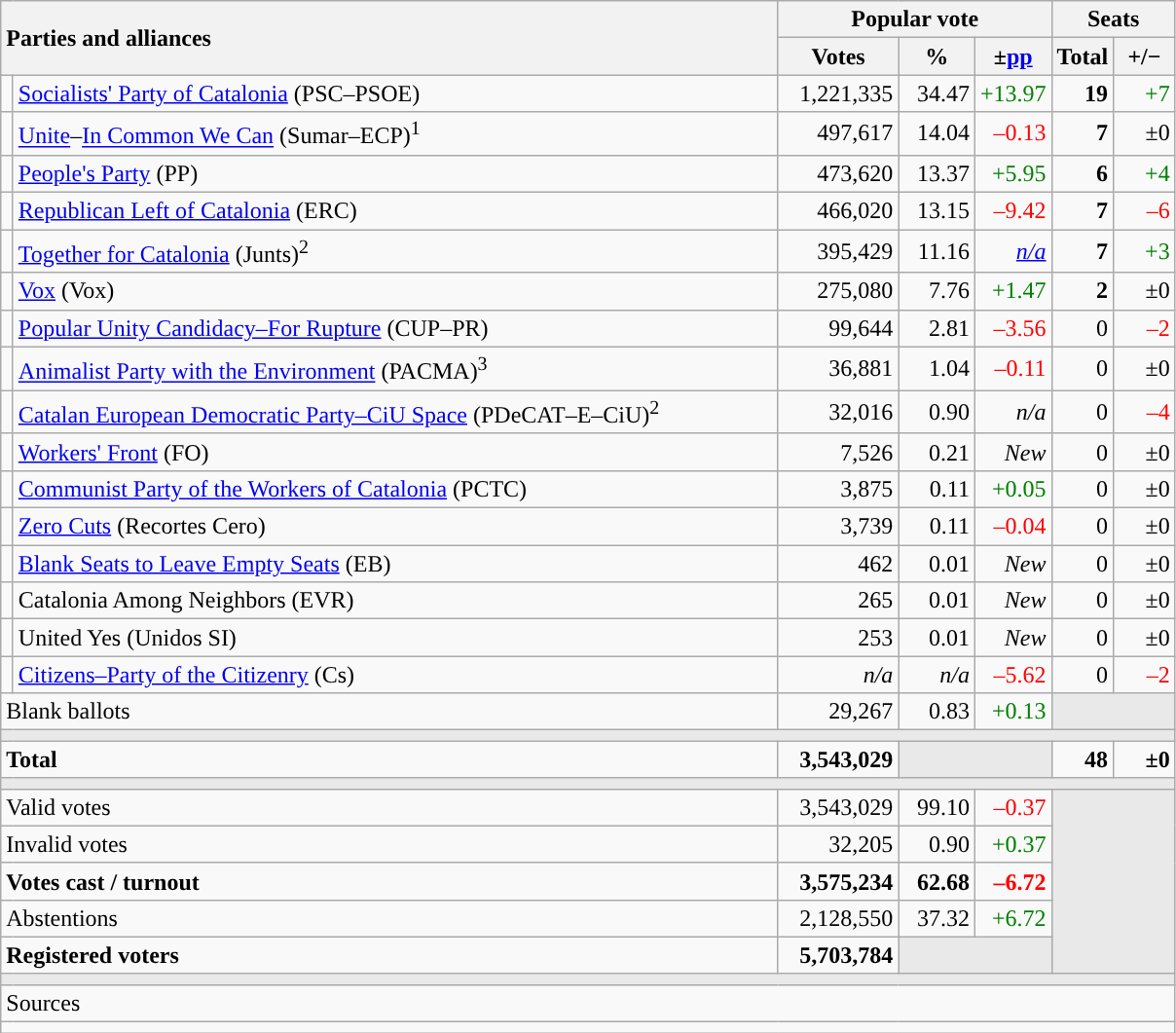<table class="wikitable" style="text-align:right;">
<tr>
<th style="text-align:left;" rowspan="2" colspan="2" width="525">Parties and alliances</th>
<th colspan="3">Popular vote</th>
<th colspan="2">Seats</th>
</tr>
<tr>
<th width="75">Votes</th>
<th width="45">%</th>
<th width="45">±<a href='#'>pp</a></th>
<th width="35">Total</th>
<th width="35">+/−</th>
</tr>
<tr>
<td width="1" style="color:inherit;background:"></td>
<td align="left"><a href='#'>Socialists' Party of Catalonia</a> (PSC–PSOE)</td>
<td>1,221,335</td>
<td>34.47</td>
<td style="color:green;">+13.97</td>
<td><strong>19</strong></td>
<td style="color:green;">+7</td>
</tr>
<tr>
<td style="color:inherit;background:"></td>
<td align="left"><a href='#'>Unite</a>–<a href='#'>In Common We Can</a> (Sumar–ECP)<sup>1</sup></td>
<td>497,617</td>
<td>14.04</td>
<td style="color:red;">–0.13</td>
<td><strong>7</strong></td>
<td>±0</td>
</tr>
<tr>
<td style="color:inherit;background:"></td>
<td align="left"><a href='#'>People's Party</a> (PP)</td>
<td>473,620</td>
<td>13.37</td>
<td style="color:green;">+5.95</td>
<td><strong>6</strong></td>
<td style="color:green;">+4</td>
</tr>
<tr>
<td style="color:inherit;background:"></td>
<td align="left"><a href='#'>Republican Left of Catalonia</a> (ERC)</td>
<td>466,020</td>
<td>13.15</td>
<td style="color:red;">–9.42</td>
<td><strong>7</strong></td>
<td style="color:red;">–6</td>
</tr>
<tr>
<td style="color:inherit;background:"></td>
<td align="left"><a href='#'>Together for Catalonia</a> (Junts)<sup>2</sup></td>
<td>395,429</td>
<td>11.16</td>
<td><em><a href='#'>n/a</a></em></td>
<td><strong>7</strong></td>
<td style="color:green;">+3</td>
</tr>
<tr>
<td style="color:inherit;background:"></td>
<td align="left"><a href='#'>Vox</a> (Vox)</td>
<td>275,080</td>
<td>7.76</td>
<td style="color:green;">+1.47</td>
<td><strong>2</strong></td>
<td>±0</td>
</tr>
<tr>
<td style="color:inherit;background:"></td>
<td align="left"><a href='#'>Popular Unity Candidacy–For Rupture</a> (CUP–PR)</td>
<td>99,644</td>
<td>2.81</td>
<td style="color:red;">–3.56</td>
<td>0</td>
<td style="color:red;">–2</td>
</tr>
<tr>
<td style="color:inherit;background:"></td>
<td align="left"><a href='#'>Animalist Party with the Environment</a> (PACMA)<sup>3</sup></td>
<td>36,881</td>
<td>1.04</td>
<td style="color:red;">–0.11</td>
<td>0</td>
<td>±0</td>
</tr>
<tr>
<td style="color:inherit;background:"></td>
<td align="left"><a href='#'>Catalan European Democratic Party–CiU Space</a> (PDeCAT–E–CiU)<sup>2</sup></td>
<td>32,016</td>
<td>0.90</td>
<td><em>n/a</em></td>
<td>0</td>
<td style="color:red;">–4</td>
</tr>
<tr>
<td style="color:inherit;background:"></td>
<td align="left"><a href='#'>Workers' Front</a> (FO)</td>
<td>7,526</td>
<td>0.21</td>
<td><em>New</em></td>
<td>0</td>
<td>±0</td>
</tr>
<tr>
<td style="color:inherit;background:"></td>
<td align="left"><a href='#'>Communist Party of the Workers of Catalonia</a> (PCTC)</td>
<td>3,875</td>
<td>0.11</td>
<td style="color:green;">+0.05</td>
<td>0</td>
<td>±0</td>
</tr>
<tr>
<td style="color:inherit;background:"></td>
<td align="left"><a href='#'>Zero Cuts</a> (Recortes Cero)</td>
<td>3,739</td>
<td>0.11</td>
<td style="color:red;">–0.04</td>
<td>0</td>
<td>±0</td>
</tr>
<tr>
<td style="color:inherit;background:"></td>
<td align="left"><a href='#'>Blank Seats to Leave Empty Seats</a> (EB)</td>
<td>462</td>
<td>0.01</td>
<td><em>New</em></td>
<td>0</td>
<td>±0</td>
</tr>
<tr>
<td style="color:inherit;background:"></td>
<td align="left">Catalonia Among Neighbors (EVR)</td>
<td>265</td>
<td>0.01</td>
<td><em>New</em></td>
<td>0</td>
<td>±0</td>
</tr>
<tr>
<td style="color:inherit;background:"></td>
<td align="left">United Yes (Unidos SI)</td>
<td>253</td>
<td>0.01</td>
<td><em>New</em></td>
<td>0</td>
<td>±0</td>
</tr>
<tr>
<td style="color:inherit;background:"></td>
<td align="left"><a href='#'>Citizens–Party of the Citizenry</a> (Cs)</td>
<td><em>n/a</em></td>
<td><em>n/a</em></td>
<td style="color:red;">–5.62</td>
<td>0</td>
<td style="color:red;">–2</td>
</tr>
<tr>
<td align="left" colspan="2">Blank ballots</td>
<td>29,267</td>
<td>0.83</td>
<td style="color:green;">+0.13</td>
<td bgcolor="#E9E9E9" colspan="2"></td>
</tr>
<tr>
<td colspan="7" bgcolor="#E9E9E9"></td>
</tr>
<tr style="font-weight:bold;">
<td align="left" colspan="2">Total</td>
<td>3,543,029</td>
<td bgcolor="#E9E9E9" colspan="2"></td>
<td>48</td>
<td>±0</td>
</tr>
<tr>
<td colspan="7" bgcolor="#E9E9E9"></td>
</tr>
<tr>
<td align="left" colspan="2">Valid votes</td>
<td>3,543,029</td>
<td>99.10</td>
<td style="color:red;">–0.37</td>
<td bgcolor="#E9E9E9" colspan="2" rowspan="5"></td>
</tr>
<tr>
<td align="left" colspan="2">Invalid votes</td>
<td>32,205</td>
<td>0.90</td>
<td style="color:green;">+0.37</td>
</tr>
<tr style="font-weight:bold;">
<td align="left" colspan="2">Votes cast / turnout</td>
<td>3,575,234</td>
<td>62.68</td>
<td style="color:red;">–6.72</td>
</tr>
<tr>
<td align="left" colspan="2">Abstentions</td>
<td>2,128,550</td>
<td>37.32</td>
<td style="color:green;">+6.72</td>
</tr>
<tr style="font-weight:bold;">
<td align="left" colspan="2">Registered voters</td>
<td>5,703,784</td>
<td bgcolor="#E9E9E9" colspan="2"></td>
</tr>
<tr>
<td colspan="7" bgcolor="#E9E9E9"></td>
</tr>
<tr>
<td align="left" colspan="7">Sources</td>
</tr>
<tr>
<td colspan="7" style="text-align:left; max-width:790px;"></td>
</tr>
</table>
